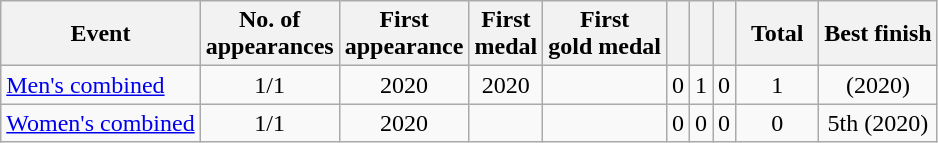<table class="wikitable sortable" style="text-align:center">
<tr>
<th>Event</th>
<th>No. of<br>appearances</th>
<th>First<br>appearance</th>
<th>First<br>medal</th>
<th>First<br>gold medal</th>
<th width:3em; font-weight:bold;"></th>
<th width:3em; font-weight:bold;"></th>
<th width:3em; font-weight:bold;"></th>
<th style="width:3em; font-weight:bold;">Total</th>
<th>Best finish</th>
</tr>
<tr>
<td align=left><a href='#'>Men's combined</a></td>
<td>1/1</td>
<td>2020</td>
<td>2020</td>
<td></td>
<td>0</td>
<td>1</td>
<td>0</td>
<td>1</td>
<td> (2020)</td>
</tr>
<tr>
<td align=left><a href='#'>Women's combined</a></td>
<td>1/1</td>
<td>2020</td>
<td></td>
<td></td>
<td>0</td>
<td>0</td>
<td>0</td>
<td>0</td>
<td>5th (2020)</td>
</tr>
</table>
